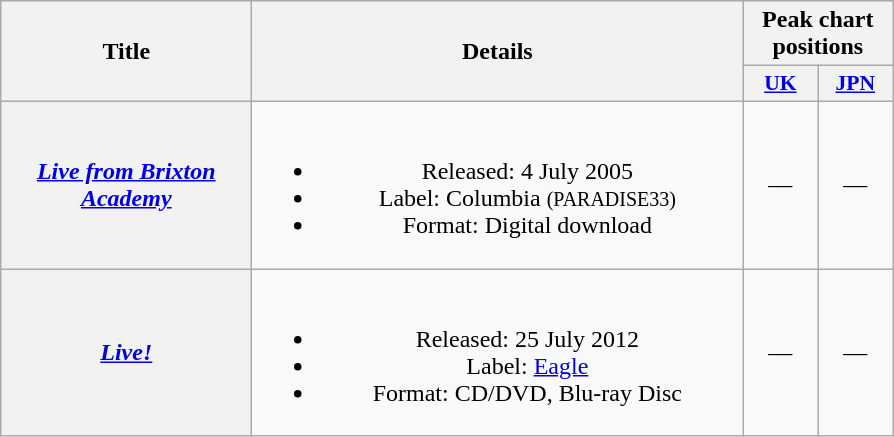<table class="wikitable plainrowheaders" style="text-align:center;">
<tr>
<th scope="col" rowspan="2" style="width:10em;">Title</th>
<th scope="col" rowspan="2" style="width:20em;">Details</th>
<th scope="col" colspan="2">Peak chart positions</th>
</tr>
<tr>
<th scope="col" style="width:3em;font-size:90%;"><a href='#'>UK</a><br></th>
<th scope="col" style="width:3em;font-size:90%;"><a href='#'>JPN</a><br></th>
</tr>
<tr>
<th scope="row"><em><a href='#'>Live from Brixton Academy</a></em></th>
<td><br><ul><li>Released: 4 July 2005</li><li>Label: Columbia <small>(PARADISE33)</small></li><li>Format: Digital download</li></ul></td>
<td>—</td>
<td>—</td>
</tr>
<tr>
<th scope="row"><em><a href='#'>Live!</a></em></th>
<td><br><ul><li>Released: 25 July 2012</li><li>Label: <a href='#'>Eagle</a></li><li>Format: CD/DVD, Blu-ray Disc</li></ul></td>
<td>—</td>
<td>—</td>
</tr>
</table>
